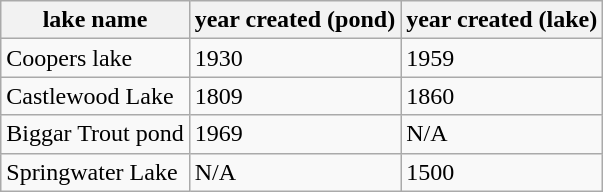<table class="wikitable">
<tr>
<th>lake name</th>
<th>year created (pond)</th>
<th>year created (lake)</th>
</tr>
<tr>
<td>Coopers lake</td>
<td>1930</td>
<td>1959</td>
</tr>
<tr>
<td>Castlewood Lake</td>
<td>1809</td>
<td>1860</td>
</tr>
<tr>
<td>Biggar Trout pond</td>
<td>1969</td>
<td>N/A</td>
</tr>
<tr>
<td>Springwater Lake</td>
<td>N/A</td>
<td>1500</td>
</tr>
</table>
